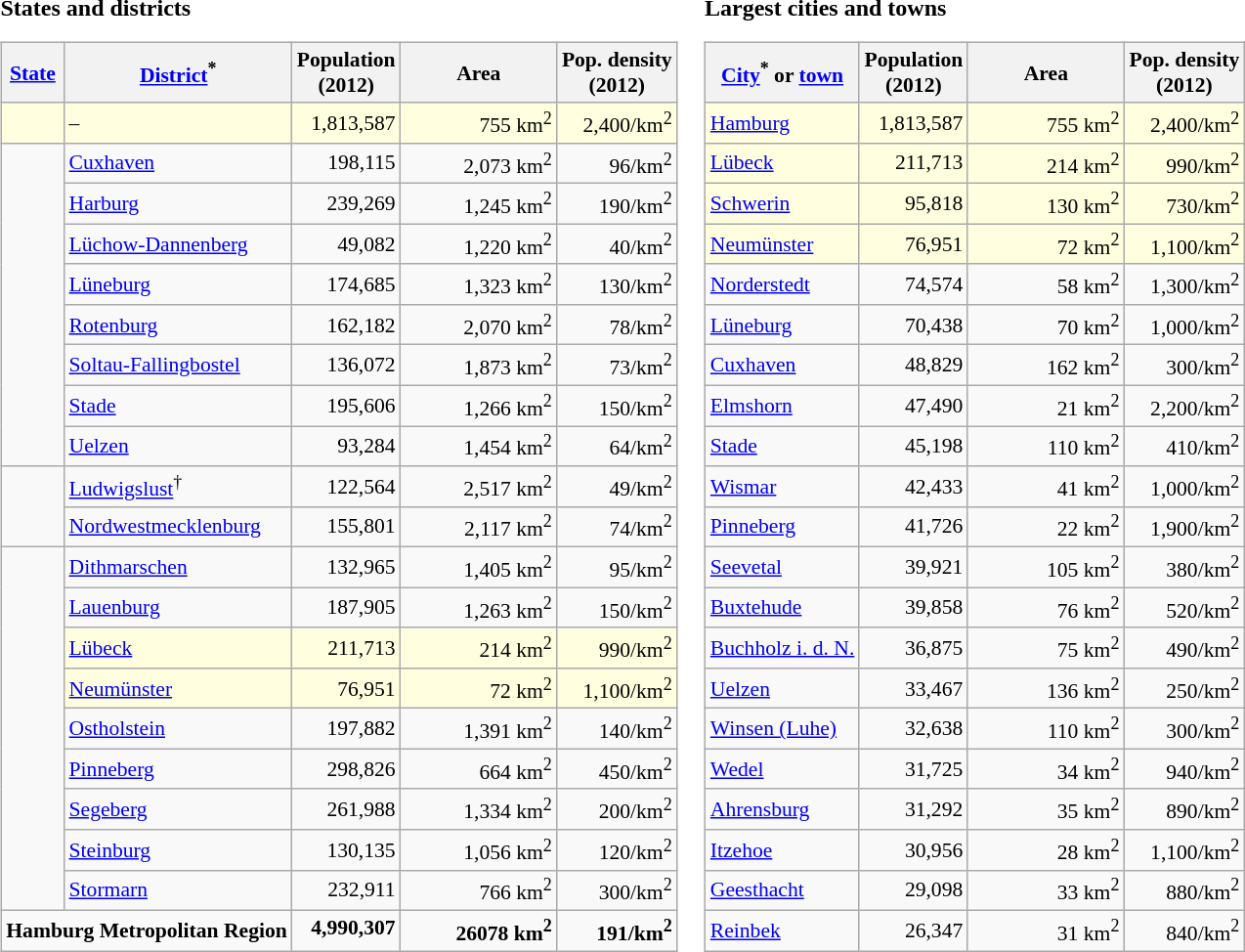<table>
<tr>
<td valign=top><br><strong>States and districts</strong><table class="wikitable" style="font-size:90%">
<tr>
<th><a href='#'>State</a></th>
<th><a href='#'>District</a><sup>*</sup></th>
<th>Population <br>(2012)</th>
<th>Area <br></th>
<th>Pop. density <br>(2012)</th>
</tr>
<tr bgcolor="#FFFFE0">
<td></td>
<td>–</td>
<td align="right">1,813,587</td>
<td width="100px" align="right">755 km<sup>2</sup></td>
<td align="right">2,400/km<sup>2</sup></td>
</tr>
<tr>
<td rowspan="8" valign=top></td>
<td><a href='#'>Cuxhaven</a></td>
<td align="right">198,115</td>
<td align="right">2,073 km<sup>2</sup></td>
<td align="right">96/km<sup>2</sup></td>
</tr>
<tr>
<td><a href='#'>Harburg</a></td>
<td align="right">239,269</td>
<td align="right">1,245 km<sup>2</sup></td>
<td align="right">190/km<sup>2</sup></td>
</tr>
<tr>
<td><a href='#'>Lüchow-Dannenberg</a></td>
<td align="right">49,082</td>
<td align="right">1,220 km<sup>2</sup></td>
<td align="right">40/km<sup>2</sup></td>
</tr>
<tr>
<td><a href='#'>Lüneburg</a></td>
<td align="right">174,685</td>
<td align="right">1,323 km<sup>2</sup></td>
<td align="right">130/km<sup>2</sup></td>
</tr>
<tr>
<td><a href='#'>Rotenburg</a></td>
<td align="right">162,182</td>
<td align="right">2,070 km<sup>2</sup></td>
<td align="right">78/km<sup>2</sup></td>
</tr>
<tr>
<td><a href='#'>Soltau-Fallingbostel</a></td>
<td align="right">136,072</td>
<td align="right">1,873 km<sup>2</sup></td>
<td align="right">73/km<sup>2</sup></td>
</tr>
<tr>
<td><a href='#'>Stade</a></td>
<td align="right">195,606</td>
<td align="right">1,266 km<sup>2</sup></td>
<td align="right">150/km<sup>2</sup></td>
</tr>
<tr>
<td><a href='#'>Uelzen</a></td>
<td align="right">93,284</td>
<td align="right">1,454 km<sup>2</sup></td>
<td align="right">64/km<sup>2</sup></td>
</tr>
<tr>
<td rowspan="2" valign=top></td>
<td><a href='#'>Ludwigslust</a><sup>†</sup></td>
<td align="right">122,564</td>
<td align="right">2,517 km<sup>2</sup></td>
<td align="right">49/km<sup>2</sup></td>
</tr>
<tr>
<td><a href='#'>Nordwestmecklenburg</a></td>
<td align="right">155,801</td>
<td align="right">2,117 km<sup>2</sup></td>
<td align="right">74/km<sup>2</sup></td>
</tr>
<tr>
<td rowspan="9" valign=top></td>
<td><a href='#'>Dithmarschen</a></td>
<td align="right">132,965</td>
<td align="right">1,405 km<sup>2</sup></td>
<td align="right">95/km<sup>2</sup></td>
</tr>
<tr>
<td><a href='#'>Lauenburg</a></td>
<td align="right">187,905</td>
<td align="right">1,263 km<sup>2</sup></td>
<td align="right">150/km<sup>2</sup></td>
</tr>
<tr bgcolor="#FFFFE0">
<td><a href='#'>Lübeck</a></td>
<td align="right">211,713</td>
<td align="right">214 km<sup>2</sup></td>
<td align="right">990/km<sup>2</sup></td>
</tr>
<tr bgcolor="#FFFFE0">
<td><a href='#'>Neumünster</a></td>
<td align="right">76,951</td>
<td align="right">72 km<sup>2</sup></td>
<td align="right">1,100/km<sup>2</sup></td>
</tr>
<tr>
<td><a href='#'>Ostholstein</a></td>
<td align="right">197,882</td>
<td align="right">1,391 km<sup>2</sup></td>
<td align="right">140/km<sup>2</sup></td>
</tr>
<tr>
<td><a href='#'>Pinneberg</a></td>
<td align="right">298,826</td>
<td align="right">664 km<sup>2</sup></td>
<td align="right">450/km<sup>2</sup></td>
</tr>
<tr>
<td><a href='#'>Segeberg</a></td>
<td align="right">261,988</td>
<td align="right">1,334 km<sup>2</sup></td>
<td align="right">200/km<sup>2</sup></td>
</tr>
<tr>
<td><a href='#'>Steinburg</a></td>
<td align="right">130,135</td>
<td align="right">1,056 km<sup>2</sup></td>
<td align="right">120/km<sup>2</sup></td>
</tr>
<tr>
<td><a href='#'>Stormarn</a></td>
<td align="right">232,911</td>
<td align="right">766 km<sup>2</sup></td>
<td align="right">300/km<sup>2</sup></td>
</tr>
<tr>
<td colspan="2"><strong>Hamburg Metropolitan Region</strong></td>
<td align="right" valign=top><strong>4,990,307</strong></td>
<td align="right"><strong>26078 km<sup>2</sup></strong></td>
<td align="right"><strong>191/km<sup>2</sup></strong></td>
</tr>
</table>
</td>
<td valign=top><br><strong>Largest cities and towns</strong><table class="wikitable" style="font-size:90%">
<tr>
<th><a href='#'>City</a><sup>*</sup> or <a href='#'>town</a></th>
<th>Population <br>(2012)</th>
<th>Area <br></th>
<th>Pop. density <br>(2012)</th>
</tr>
<tr bgcolor="#FFFFE0">
<td><a href='#'>Hamburg</a></td>
<td align="right">1,813,587</td>
<td width="100px" align="right">755 km<sup>2</sup></td>
<td align="right">2,400/km<sup>2</sup></td>
</tr>
<tr bgcolor="#FFFFE0">
<td><a href='#'>Lübeck</a></td>
<td align="right">211,713</td>
<td align="right">214 km<sup>2</sup></td>
<td align="right">990/km<sup>2</sup></td>
</tr>
<tr bgcolor="#FFFFE0">
<td><a href='#'>Schwerin</a></td>
<td align="right">95,818</td>
<td align="right">130 km<sup>2</sup></td>
<td align="right">730/km<sup>2</sup></td>
</tr>
<tr bgcolor="#FFFFE0">
<td><a href='#'>Neumünster</a></td>
<td align="right">76,951</td>
<td align="right">72 km<sup>2</sup></td>
<td align="right">1,100/km<sup>2</sup></td>
</tr>
<tr>
<td><a href='#'>Norderstedt</a></td>
<td align="right">74,574</td>
<td align="right">58 km<sup>2</sup></td>
<td align="right">1,300/km<sup>2</sup></td>
</tr>
<tr>
<td><a href='#'>Lüneburg</a></td>
<td align="right">70,438</td>
<td align="right">70 km<sup>2</sup></td>
<td align="right">1,000/km<sup>2</sup></td>
</tr>
<tr>
<td><a href='#'>Cuxhaven</a></td>
<td align="right">48,829</td>
<td align="right">162 km<sup>2</sup></td>
<td align="right">300/km<sup>2</sup></td>
</tr>
<tr>
<td><a href='#'>Elmshorn</a></td>
<td align="right">47,490</td>
<td align="right">21 km<sup>2</sup></td>
<td align="right">2,200/km<sup>2</sup></td>
</tr>
<tr>
<td><a href='#'>Stade</a></td>
<td align="right">45,198</td>
<td align="right">110 km<sup>2</sup></td>
<td align="right">410/km<sup>2</sup></td>
</tr>
<tr>
<td><a href='#'>Wismar</a></td>
<td align="right">42,433</td>
<td align="right">41 km<sup>2</sup></td>
<td align="right">1,000/km<sup>2</sup></td>
</tr>
<tr>
<td><a href='#'>Pinneberg</a></td>
<td align="right">41,726</td>
<td align="right">22 km<sup>2</sup></td>
<td align="right">1,900/km<sup>2</sup></td>
</tr>
<tr>
<td><a href='#'>Seevetal</a></td>
<td align="right">39,921</td>
<td align="right">105 km<sup>2</sup></td>
<td align="right">380/km<sup>2</sup></td>
</tr>
<tr>
<td><a href='#'>Buxtehude</a></td>
<td align="right">39,858</td>
<td align="right">76 km<sup>2</sup></td>
<td align="right">520/km<sup>2</sup></td>
</tr>
<tr>
<td><a href='#'>Buchholz i. d. N.</a></td>
<td align="right">36,875</td>
<td align="right">75 km<sup>2</sup></td>
<td align="right">490/km<sup>2</sup></td>
</tr>
<tr>
<td><a href='#'>Uelzen</a></td>
<td align="right">33,467</td>
<td align="right">136 km<sup>2</sup></td>
<td align="right">250/km<sup>2</sup></td>
</tr>
<tr>
<td><a href='#'>Winsen (Luhe)</a></td>
<td align="right">32,638</td>
<td align="right">110 km<sup>2</sup></td>
<td align="right">300/km<sup>2</sup></td>
</tr>
<tr>
<td><a href='#'>Wedel</a></td>
<td align="right">31,725</td>
<td align="right">34 km<sup>2</sup></td>
<td align="right">940/km<sup>2</sup></td>
</tr>
<tr>
<td><a href='#'>Ahrensburg</a></td>
<td align="right">31,292</td>
<td align="right">35 km<sup>2</sup></td>
<td align="right">890/km<sup>2</sup></td>
</tr>
<tr>
<td><a href='#'>Itzehoe</a></td>
<td align="right">30,956</td>
<td align="right">28 km<sup>2</sup></td>
<td align="right">1,100/km<sup>2</sup></td>
</tr>
<tr>
<td><a href='#'>Geesthacht</a></td>
<td align="right">29,098</td>
<td align="right">33 km<sup>2</sup></td>
<td align="right">880/km<sup>2</sup></td>
</tr>
<tr>
<td><a href='#'>Reinbek</a></td>
<td align="right">26,347</td>
<td align="right">31 km<sup>2</sup></td>
<td align="right">840/km<sup>2</sup></td>
</tr>
</table>
</td>
</tr>
</table>
